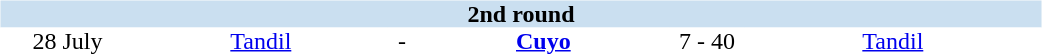<table table width=700>
<tr>
<td width=700 valign="top"><br><table border=0 cellspacing=0 cellpadding=0 style="font-size: 100%; border-collapse: collapse;" width=100%>
<tr bgcolor="#CADFF0">
<td style="font-size:100%"; align="center" colspan="6"><strong>2nd round</strong></td>
</tr>
<tr align=center bgcolor=#FFFFFF>
<td width=90>28 July</td>
<td width=170><a href='#'>Tandil</a></td>
<td width=20>-</td>
<td width=170><strong><a href='#'>Cuyo</a></strong></td>
<td width=50>7 - 40</td>
<td width=200><a href='#'>Tandil</a></td>
</tr>
</table>
</td>
</tr>
</table>
